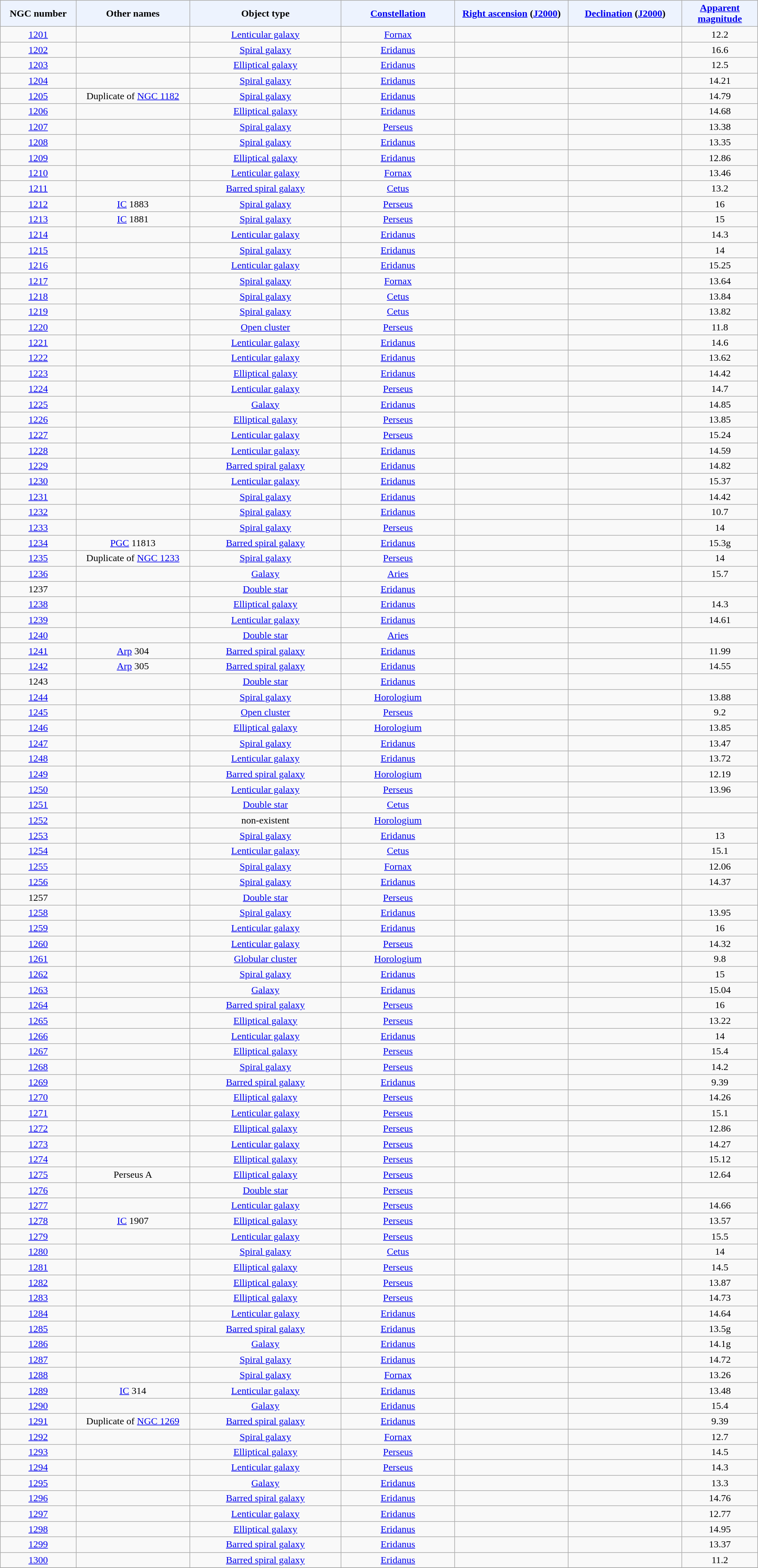<table class="wikitable sortable sticky-header" style="text-align: center;">
<tr>
<th style="background-color:#edf3fe; width: 10%;">NGC number</th>
<th style="background-color:#edf3fe; width: 15%;">Other names</th>
<th style="background-color:#edf3fe; width: 20%;">Object type</th>
<th style="background-color:#edf3fe; width: 15%;"><a href='#'>Constellation</a></th>
<th style="background-color:#edf3fe; width: 15%;"><a href='#'>Right ascension</a> (<a href='#'>J2000</a>)</th>
<th style="background-color:#edf3fe; width: 15%;"><a href='#'>Declination</a> (<a href='#'>J2000</a>)</th>
<th style="background-color:#edf3fe; width: 10%;"><a href='#'>Apparent magnitude</a></th>
</tr>
<tr>
<td><a href='#'>1201</a></td>
<td></td>
<td><a href='#'>Lenticular galaxy</a></td>
<td><a href='#'>Fornax</a></td>
<td></td>
<td></td>
<td>12.2</td>
</tr>
<tr>
<td><a href='#'>1202</a></td>
<td></td>
<td><a href='#'>Spiral galaxy</a></td>
<td><a href='#'>Eridanus</a></td>
<td></td>
<td></td>
<td>16.6</td>
</tr>
<tr>
<td><a href='#'>1203</a></td>
<td></td>
<td><a href='#'>Elliptical galaxy</a></td>
<td><a href='#'>Eridanus</a></td>
<td></td>
<td></td>
<td>12.5</td>
</tr>
<tr>
<td><a href='#'>1204</a></td>
<td></td>
<td><a href='#'>Spiral galaxy</a></td>
<td><a href='#'>Eridanus</a></td>
<td></td>
<td></td>
<td>14.21</td>
</tr>
<tr>
<td><a href='#'>1205</a></td>
<td>Duplicate of <a href='#'>NGC 1182</a></td>
<td><a href='#'>Spiral galaxy</a></td>
<td><a href='#'>Eridanus</a></td>
<td></td>
<td></td>
<td>14.79</td>
</tr>
<tr>
<td><a href='#'>1206</a></td>
<td></td>
<td><a href='#'>Elliptical galaxy</a></td>
<td><a href='#'>Eridanus</a></td>
<td></td>
<td></td>
<td>14.68</td>
</tr>
<tr>
<td><a href='#'>1207</a></td>
<td></td>
<td><a href='#'>Spiral galaxy</a></td>
<td><a href='#'>Perseus</a></td>
<td></td>
<td></td>
<td>13.38</td>
</tr>
<tr>
<td><a href='#'>1208</a></td>
<td></td>
<td><a href='#'>Spiral galaxy</a></td>
<td><a href='#'>Eridanus</a></td>
<td></td>
<td></td>
<td>13.35</td>
</tr>
<tr>
<td><a href='#'>1209</a></td>
<td></td>
<td><a href='#'>Elliptical galaxy</a></td>
<td><a href='#'>Eridanus</a></td>
<td></td>
<td></td>
<td>12.86</td>
</tr>
<tr>
<td><a href='#'>1210</a></td>
<td></td>
<td><a href='#'>Lenticular galaxy</a></td>
<td><a href='#'>Fornax</a></td>
<td></td>
<td></td>
<td>13.46</td>
</tr>
<tr>
<td><a href='#'>1211</a></td>
<td></td>
<td><a href='#'>Barred spiral galaxy</a></td>
<td><a href='#'>Cetus</a></td>
<td></td>
<td></td>
<td>13.2</td>
</tr>
<tr>
<td><a href='#'>1212</a></td>
<td><a href='#'>IC</a> 1883</td>
<td><a href='#'>Spiral galaxy</a></td>
<td><a href='#'>Perseus</a></td>
<td></td>
<td></td>
<td>16</td>
</tr>
<tr>
<td><a href='#'>1213</a></td>
<td><a href='#'>IC</a> 1881</td>
<td><a href='#'>Spiral galaxy</a></td>
<td><a href='#'>Perseus</a></td>
<td></td>
<td></td>
<td>15</td>
</tr>
<tr>
<td><a href='#'>1214</a></td>
<td></td>
<td><a href='#'>Lenticular galaxy</a></td>
<td><a href='#'>Eridanus</a></td>
<td></td>
<td></td>
<td>14.3</td>
</tr>
<tr>
<td><a href='#'>1215</a></td>
<td></td>
<td><a href='#'>Spiral galaxy</a></td>
<td><a href='#'>Eridanus</a></td>
<td></td>
<td></td>
<td>14</td>
</tr>
<tr>
<td><a href='#'>1216</a></td>
<td></td>
<td><a href='#'>Lenticular galaxy</a></td>
<td><a href='#'>Eridanus</a></td>
<td></td>
<td></td>
<td>15.25</td>
</tr>
<tr>
<td><a href='#'>1217</a></td>
<td></td>
<td><a href='#'>Spiral galaxy</a></td>
<td><a href='#'>Fornax</a></td>
<td></td>
<td></td>
<td>13.64</td>
</tr>
<tr>
<td><a href='#'>1218</a></td>
<td></td>
<td><a href='#'>Spiral galaxy</a></td>
<td><a href='#'>Cetus</a></td>
<td></td>
<td></td>
<td>13.84</td>
</tr>
<tr>
<td><a href='#'>1219</a></td>
<td></td>
<td><a href='#'>Spiral galaxy</a></td>
<td><a href='#'>Cetus</a></td>
<td></td>
<td></td>
<td>13.82</td>
</tr>
<tr>
<td><a href='#'>1220</a></td>
<td></td>
<td><a href='#'>Open cluster</a></td>
<td><a href='#'>Perseus</a></td>
<td></td>
<td></td>
<td>11.8</td>
</tr>
<tr>
<td><a href='#'>1221</a></td>
<td></td>
<td><a href='#'>Lenticular galaxy</a></td>
<td><a href='#'>Eridanus</a></td>
<td></td>
<td></td>
<td>14.6</td>
</tr>
<tr>
<td><a href='#'>1222</a></td>
<td></td>
<td><a href='#'>Lenticular galaxy</a></td>
<td><a href='#'>Eridanus</a></td>
<td></td>
<td></td>
<td>13.62</td>
</tr>
<tr>
<td><a href='#'>1223</a></td>
<td></td>
<td><a href='#'>Elliptical galaxy</a></td>
<td><a href='#'>Eridanus</a></td>
<td></td>
<td></td>
<td>14.42</td>
</tr>
<tr>
<td><a href='#'>1224</a></td>
<td></td>
<td><a href='#'>Lenticular galaxy</a></td>
<td><a href='#'>Perseus</a></td>
<td></td>
<td></td>
<td>14.7</td>
</tr>
<tr>
<td><a href='#'>1225</a></td>
<td></td>
<td><a href='#'>Galaxy</a></td>
<td><a href='#'>Eridanus</a></td>
<td></td>
<td></td>
<td>14.85</td>
</tr>
<tr>
<td><a href='#'>1226</a></td>
<td></td>
<td><a href='#'>Elliptical galaxy</a></td>
<td><a href='#'>Perseus</a></td>
<td></td>
<td></td>
<td>13.85</td>
</tr>
<tr>
<td><a href='#'>1227</a></td>
<td></td>
<td><a href='#'>Lenticular galaxy</a></td>
<td><a href='#'>Perseus</a></td>
<td></td>
<td></td>
<td>15.24</td>
</tr>
<tr>
<td><a href='#'>1228</a></td>
<td></td>
<td><a href='#'>Lenticular galaxy</a></td>
<td><a href='#'>Eridanus</a></td>
<td></td>
<td></td>
<td>14.59</td>
</tr>
<tr>
<td><a href='#'>1229</a></td>
<td></td>
<td><a href='#'>Barred spiral galaxy</a></td>
<td><a href='#'>Eridanus</a></td>
<td></td>
<td></td>
<td>14.82</td>
</tr>
<tr>
<td><a href='#'>1230</a></td>
<td></td>
<td><a href='#'>Lenticular galaxy</a></td>
<td><a href='#'>Eridanus</a></td>
<td></td>
<td></td>
<td>15.37</td>
</tr>
<tr>
<td><a href='#'>1231</a></td>
<td></td>
<td><a href='#'>Spiral galaxy</a></td>
<td><a href='#'>Eridanus</a></td>
<td></td>
<td></td>
<td>14.42</td>
</tr>
<tr>
<td><a href='#'>1232</a></td>
<td></td>
<td><a href='#'>Spiral galaxy</a></td>
<td><a href='#'>Eridanus</a></td>
<td></td>
<td></td>
<td>10.7</td>
</tr>
<tr>
<td><a href='#'>1233</a></td>
<td></td>
<td><a href='#'>Spiral galaxy</a></td>
<td><a href='#'>Perseus</a></td>
<td></td>
<td></td>
<td>14</td>
</tr>
<tr>
<td><a href='#'>1234</a></td>
<td><a href='#'>PGC</a> 11813</td>
<td><a href='#'>Barred spiral galaxy</a></td>
<td><a href='#'>Eridanus</a></td>
<td></td>
<td></td>
<td>15.3g</td>
</tr>
<tr>
<td><a href='#'>1235</a></td>
<td>Duplicate of <a href='#'>NGC 1233</a></td>
<td><a href='#'>Spiral galaxy</a></td>
<td><a href='#'>Perseus</a></td>
<td></td>
<td></td>
<td>14</td>
</tr>
<tr>
<td><a href='#'>1236</a></td>
<td></td>
<td><a href='#'>Galaxy</a></td>
<td><a href='#'>Aries</a></td>
<td></td>
<td></td>
<td>15.7</td>
</tr>
<tr>
<td>1237</td>
<td></td>
<td><a href='#'>Double star</a></td>
<td><a href='#'>Eridanus</a></td>
<td></td>
<td></td>
<td></td>
</tr>
<tr>
<td><a href='#'>1238</a></td>
<td></td>
<td><a href='#'>Elliptical galaxy</a></td>
<td><a href='#'>Eridanus</a></td>
<td></td>
<td></td>
<td>14.3</td>
</tr>
<tr>
<td><a href='#'>1239</a></td>
<td></td>
<td><a href='#'>Lenticular galaxy</a></td>
<td><a href='#'>Eridanus</a></td>
<td></td>
<td></td>
<td>14.61</td>
</tr>
<tr>
<td><a href='#'>1240</a></td>
<td></td>
<td><a href='#'>Double star</a></td>
<td><a href='#'>Aries</a></td>
<td></td>
<td></td>
<td></td>
</tr>
<tr>
<td><a href='#'>1241</a></td>
<td><a href='#'>Arp</a> 304</td>
<td><a href='#'>Barred spiral galaxy</a></td>
<td><a href='#'>Eridanus</a></td>
<td></td>
<td></td>
<td>11.99</td>
</tr>
<tr>
<td><a href='#'>1242</a></td>
<td><a href='#'>Arp</a> 305</td>
<td><a href='#'>Barred spiral galaxy</a></td>
<td><a href='#'>Eridanus</a></td>
<td></td>
<td></td>
<td>14.55</td>
</tr>
<tr>
<td>1243</td>
<td></td>
<td><a href='#'>Double star</a></td>
<td><a href='#'>Eridanus</a></td>
<td></td>
<td></td>
<td></td>
</tr>
<tr>
<td><a href='#'>1244</a></td>
<td></td>
<td><a href='#'>Spiral galaxy</a></td>
<td><a href='#'>Horologium</a></td>
<td></td>
<td></td>
<td>13.88</td>
</tr>
<tr>
<td><a href='#'>1245</a></td>
<td></td>
<td><a href='#'>Open cluster</a></td>
<td><a href='#'>Perseus</a></td>
<td></td>
<td></td>
<td>9.2</td>
</tr>
<tr>
<td><a href='#'>1246</a></td>
<td></td>
<td><a href='#'>Elliptical galaxy</a></td>
<td><a href='#'>Horologium</a></td>
<td></td>
<td></td>
<td>13.85</td>
</tr>
<tr>
<td><a href='#'>1247</a></td>
<td></td>
<td><a href='#'>Spiral galaxy</a></td>
<td><a href='#'>Eridanus</a></td>
<td></td>
<td></td>
<td>13.47</td>
</tr>
<tr>
<td><a href='#'>1248</a></td>
<td></td>
<td><a href='#'>Lenticular galaxy</a></td>
<td><a href='#'>Eridanus</a></td>
<td></td>
<td></td>
<td>13.72</td>
</tr>
<tr>
<td><a href='#'>1249</a></td>
<td></td>
<td><a href='#'>Barred spiral galaxy</a></td>
<td><a href='#'>Horologium</a></td>
<td></td>
<td></td>
<td>12.19</td>
</tr>
<tr>
<td><a href='#'>1250</a></td>
<td></td>
<td><a href='#'>Lenticular galaxy</a></td>
<td><a href='#'>Perseus</a></td>
<td></td>
<td></td>
<td>13.96</td>
</tr>
<tr>
<td><a href='#'>1251</a></td>
<td></td>
<td><a href='#'>Double star</a></td>
<td><a href='#'>Cetus</a></td>
<td></td>
<td></td>
<td></td>
</tr>
<tr>
<td><a href='#'>1252</a></td>
<td></td>
<td>non-existent</td>
<td><a href='#'>Horologium</a></td>
<td></td>
<td></td>
<td></td>
</tr>
<tr>
<td><a href='#'>1253</a></td>
<td></td>
<td><a href='#'>Spiral galaxy</a></td>
<td><a href='#'>Eridanus</a></td>
<td></td>
<td></td>
<td>13</td>
</tr>
<tr>
<td><a href='#'>1254</a></td>
<td></td>
<td><a href='#'>Lenticular galaxy</a></td>
<td><a href='#'>Cetus</a></td>
<td></td>
<td></td>
<td>15.1</td>
</tr>
<tr>
<td><a href='#'>1255</a></td>
<td></td>
<td><a href='#'>Spiral galaxy</a></td>
<td><a href='#'>Fornax</a></td>
<td></td>
<td></td>
<td>12.06</td>
</tr>
<tr>
<td><a href='#'>1256</a></td>
<td></td>
<td><a href='#'>Spiral galaxy</a></td>
<td><a href='#'>Eridanus</a></td>
<td></td>
<td></td>
<td>14.37</td>
</tr>
<tr>
<td>1257</td>
<td></td>
<td><a href='#'>Double star</a></td>
<td><a href='#'>Perseus</a></td>
<td></td>
<td></td>
<td></td>
</tr>
<tr>
<td><a href='#'>1258</a></td>
<td></td>
<td><a href='#'>Spiral galaxy</a></td>
<td><a href='#'>Eridanus</a></td>
<td></td>
<td></td>
<td>13.95</td>
</tr>
<tr>
<td><a href='#'>1259</a></td>
<td></td>
<td><a href='#'>Lenticular galaxy</a></td>
<td><a href='#'>Eridanus</a></td>
<td></td>
<td></td>
<td>16</td>
</tr>
<tr>
<td><a href='#'>1260</a></td>
<td></td>
<td><a href='#'>Lenticular galaxy</a></td>
<td><a href='#'>Perseus</a></td>
<td></td>
<td></td>
<td>14.32</td>
</tr>
<tr>
<td><a href='#'>1261</a></td>
<td></td>
<td><a href='#'>Globular cluster</a></td>
<td><a href='#'>Horologium</a></td>
<td></td>
<td></td>
<td>9.8</td>
</tr>
<tr>
<td><a href='#'>1262</a></td>
<td></td>
<td><a href='#'>Spiral galaxy</a></td>
<td><a href='#'>Eridanus</a></td>
<td></td>
<td></td>
<td>15</td>
</tr>
<tr>
<td><a href='#'>1263</a></td>
<td></td>
<td><a href='#'>Galaxy</a></td>
<td><a href='#'>Eridanus</a></td>
<td></td>
<td></td>
<td>15.04</td>
</tr>
<tr>
<td><a href='#'>1264</a></td>
<td></td>
<td><a href='#'>Barred spiral galaxy</a></td>
<td><a href='#'>Perseus</a></td>
<td></td>
<td></td>
<td>16</td>
</tr>
<tr>
<td><a href='#'>1265</a></td>
<td></td>
<td><a href='#'>Elliptical galaxy</a></td>
<td><a href='#'>Perseus</a></td>
<td></td>
<td></td>
<td>13.22</td>
</tr>
<tr>
<td><a href='#'>1266</a></td>
<td></td>
<td><a href='#'>Lenticular galaxy</a></td>
<td><a href='#'>Eridanus</a></td>
<td></td>
<td></td>
<td>14</td>
</tr>
<tr>
<td><a href='#'>1267</a></td>
<td></td>
<td><a href='#'>Elliptical galaxy</a></td>
<td><a href='#'>Perseus</a></td>
<td></td>
<td></td>
<td>15.4</td>
</tr>
<tr>
<td><a href='#'>1268</a></td>
<td></td>
<td><a href='#'>Spiral galaxy</a></td>
<td><a href='#'>Perseus</a></td>
<td></td>
<td></td>
<td>14.2</td>
</tr>
<tr>
<td><a href='#'>1269</a></td>
<td></td>
<td><a href='#'>Barred spiral galaxy</a></td>
<td><a href='#'>Eridanus</a></td>
<td></td>
<td></td>
<td>9.39</td>
</tr>
<tr>
<td><a href='#'>1270</a></td>
<td></td>
<td><a href='#'>Elliptical galaxy</a></td>
<td><a href='#'>Perseus</a></td>
<td></td>
<td></td>
<td>14.26</td>
</tr>
<tr>
<td><a href='#'>1271</a></td>
<td></td>
<td><a href='#'>Lenticular galaxy</a></td>
<td><a href='#'>Perseus</a></td>
<td></td>
<td></td>
<td>15.1</td>
</tr>
<tr>
<td><a href='#'>1272</a></td>
<td></td>
<td><a href='#'>Elliptical galaxy</a></td>
<td><a href='#'>Perseus</a></td>
<td></td>
<td></td>
<td>12.86</td>
</tr>
<tr>
<td><a href='#'>1273</a></td>
<td></td>
<td><a href='#'>Lenticular galaxy</a></td>
<td><a href='#'>Perseus</a></td>
<td></td>
<td></td>
<td>14.27</td>
</tr>
<tr>
<td><a href='#'>1274</a></td>
<td></td>
<td><a href='#'>Elliptical galaxy</a></td>
<td><a href='#'>Perseus</a></td>
<td></td>
<td></td>
<td>15.12</td>
</tr>
<tr>
<td><a href='#'>1275</a></td>
<td>Perseus A</td>
<td><a href='#'>Elliptical galaxy</a></td>
<td><a href='#'>Perseus</a></td>
<td></td>
<td></td>
<td>12.64</td>
</tr>
<tr>
<td><a href='#'>1276</a></td>
<td></td>
<td><a href='#'>Double star</a></td>
<td><a href='#'>Perseus</a></td>
<td></td>
<td></td>
<td></td>
</tr>
<tr>
<td><a href='#'>1277</a></td>
<td></td>
<td><a href='#'>Lenticular galaxy</a></td>
<td><a href='#'>Perseus</a></td>
<td></td>
<td></td>
<td>14.66</td>
</tr>
<tr>
<td><a href='#'>1278</a></td>
<td><a href='#'>IC</a> 1907</td>
<td><a href='#'>Elliptical galaxy</a></td>
<td><a href='#'>Perseus</a></td>
<td></td>
<td></td>
<td>13.57</td>
</tr>
<tr>
<td><a href='#'>1279</a></td>
<td></td>
<td><a href='#'>Lenticular galaxy</a></td>
<td><a href='#'>Perseus</a></td>
<td></td>
<td></td>
<td>15.5</td>
</tr>
<tr>
<td><a href='#'>1280</a></td>
<td></td>
<td><a href='#'>Spiral galaxy</a></td>
<td><a href='#'>Cetus</a></td>
<td></td>
<td></td>
<td>14</td>
</tr>
<tr>
<td><a href='#'>1281</a></td>
<td></td>
<td><a href='#'>Elliptical galaxy</a></td>
<td><a href='#'>Perseus</a></td>
<td></td>
<td></td>
<td>14.5</td>
</tr>
<tr>
<td><a href='#'>1282</a></td>
<td></td>
<td><a href='#'>Elliptical galaxy</a></td>
<td><a href='#'>Perseus</a></td>
<td></td>
<td></td>
<td>13.87</td>
</tr>
<tr>
<td><a href='#'>1283</a></td>
<td></td>
<td><a href='#'>Elliptical galaxy</a></td>
<td><a href='#'>Perseus</a></td>
<td></td>
<td></td>
<td>14.73</td>
</tr>
<tr>
<td><a href='#'>1284</a></td>
<td></td>
<td><a href='#'>Lenticular galaxy</a></td>
<td><a href='#'>Eridanus</a></td>
<td></td>
<td></td>
<td>14.64</td>
</tr>
<tr>
<td><a href='#'>1285</a></td>
<td></td>
<td><a href='#'>Barred spiral galaxy</a></td>
<td><a href='#'>Eridanus</a></td>
<td></td>
<td></td>
<td>13.5g</td>
</tr>
<tr>
<td><a href='#'>1286</a></td>
<td></td>
<td><a href='#'>Galaxy</a></td>
<td><a href='#'>Eridanus</a></td>
<td></td>
<td></td>
<td>14.1g</td>
</tr>
<tr>
<td><a href='#'>1287</a></td>
<td></td>
<td><a href='#'>Spiral galaxy</a></td>
<td><a href='#'>Eridanus</a></td>
<td></td>
<td></td>
<td>14.72</td>
</tr>
<tr>
<td><a href='#'>1288</a></td>
<td></td>
<td><a href='#'>Spiral galaxy</a></td>
<td><a href='#'>Fornax</a></td>
<td></td>
<td></td>
<td>13.26</td>
</tr>
<tr>
<td><a href='#'>1289</a></td>
<td><a href='#'>IC</a> 314</td>
<td><a href='#'>Lenticular galaxy</a></td>
<td><a href='#'>Eridanus</a></td>
<td></td>
<td></td>
<td>13.48</td>
</tr>
<tr>
<td><a href='#'>1290</a></td>
<td></td>
<td><a href='#'>Galaxy</a></td>
<td><a href='#'>Eridanus</a></td>
<td></td>
<td></td>
<td>15.4</td>
</tr>
<tr>
<td><a href='#'>1291</a></td>
<td>Duplicate of <a href='#'>NGC 1269</a></td>
<td><a href='#'>Barred spiral galaxy</a></td>
<td><a href='#'>Eridanus</a></td>
<td></td>
<td></td>
<td>9.39</td>
</tr>
<tr>
<td><a href='#'>1292</a></td>
<td></td>
<td><a href='#'>Spiral galaxy</a></td>
<td><a href='#'>Fornax</a></td>
<td></td>
<td></td>
<td>12.7</td>
</tr>
<tr>
<td><a href='#'>1293</a></td>
<td></td>
<td><a href='#'>Elliptical galaxy</a></td>
<td><a href='#'>Perseus</a></td>
<td></td>
<td></td>
<td>14.5</td>
</tr>
<tr>
<td><a href='#'>1294</a></td>
<td></td>
<td><a href='#'>Lenticular galaxy</a></td>
<td><a href='#'>Perseus</a></td>
<td></td>
<td></td>
<td>14.3</td>
</tr>
<tr>
<td><a href='#'>1295</a></td>
<td></td>
<td><a href='#'>Galaxy</a></td>
<td><a href='#'>Eridanus</a></td>
<td></td>
<td></td>
<td>13.3</td>
</tr>
<tr>
<td><a href='#'>1296</a></td>
<td></td>
<td><a href='#'>Barred spiral galaxy</a></td>
<td><a href='#'>Eridanus</a></td>
<td></td>
<td></td>
<td>14.76</td>
</tr>
<tr>
<td><a href='#'>1297</a></td>
<td></td>
<td><a href='#'>Lenticular galaxy</a></td>
<td><a href='#'>Eridanus</a></td>
<td></td>
<td></td>
<td>12.77</td>
</tr>
<tr>
<td><a href='#'>1298</a></td>
<td></td>
<td><a href='#'>Elliptical galaxy</a></td>
<td><a href='#'>Eridanus</a></td>
<td></td>
<td></td>
<td>14.95</td>
</tr>
<tr>
<td><a href='#'>1299</a></td>
<td></td>
<td><a href='#'>Barred spiral galaxy</a></td>
<td><a href='#'>Eridanus</a></td>
<td></td>
<td></td>
<td>13.37</td>
</tr>
<tr>
<td><a href='#'>1300</a></td>
<td></td>
<td><a href='#'>Barred spiral galaxy</a></td>
<td><a href='#'>Eridanus</a></td>
<td></td>
<td></td>
<td>11.2</td>
</tr>
<tr>
</tr>
</table>
